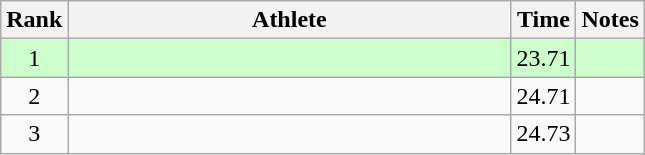<table class="wikitable" style="text-align:center">
<tr>
<th>Rank</th>
<th Style="width:18em">Athlete</th>
<th>Time</th>
<th>Notes</th>
</tr>
<tr style="background:#cfc">
<td>1</td>
<td style="text-align:left"></td>
<td>23.71</td>
<td></td>
</tr>
<tr>
<td>2</td>
<td style="text-align:left"></td>
<td>24.71</td>
<td></td>
</tr>
<tr>
<td>3</td>
<td style="text-align:left"></td>
<td>24.73</td>
<td></td>
</tr>
</table>
